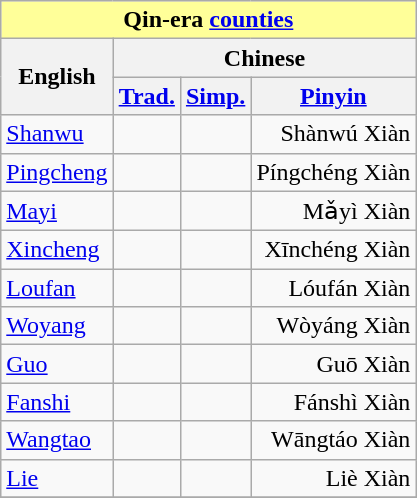<table class="wikitable">
<tr>
<th colspan=4 style="background:#ffff99;">Qin-era <a href='#'>counties</a></th>
</tr>
<tr>
<th rowspan=2>English</th>
<th colspan=3>Chinese</th>
</tr>
<tr>
<th><a href='#'>Trad.</a></th>
<th><a href='#'>Simp.</a></th>
<th><a href='#'>Pinyin</a></th>
</tr>
<tr>
<td><a href='#'>Shanwu</a></td>
<td align=right></td>
<td align=right></td>
<td align=right>Shànwú Xiàn</td>
</tr>
<tr>
<td><a href='#'>Pingcheng</a></td>
<td align=right></td>
<td align=right></td>
<td align=right>Píngchéng Xiàn</td>
</tr>
<tr>
<td><a href='#'>Mayi</a></td>
<td align=right></td>
<td align=right></td>
<td align=right>Mǎyì Xiàn</td>
</tr>
<tr>
<td><a href='#'>Xincheng</a></td>
<td align=right></td>
<td align=right></td>
<td align=right>Xīnchéng Xiàn</td>
</tr>
<tr>
<td><a href='#'>Loufan</a></td>
<td align=right></td>
<td align=right></td>
<td align=right>Lóufán Xiàn</td>
</tr>
<tr>
<td><a href='#'>Woyang</a></td>
<td align=right></td>
<td align=right></td>
<td align=right>Wòyáng Xiàn</td>
</tr>
<tr>
<td><a href='#'>Guo</a></td>
<td align=right></td>
<td align=right></td>
<td align=right>Guō Xiàn</td>
</tr>
<tr>
<td><a href='#'>Fanshi</a></td>
<td align=right></td>
<td align=right></td>
<td align=right>Fánshì Xiàn</td>
</tr>
<tr>
<td><a href='#'>Wangtao</a></td>
<td align=right></td>
<td align=right></td>
<td align=right>Wāngtáo Xiàn</td>
</tr>
<tr>
<td><a href='#'>Lie</a></td>
<td align=right></td>
<td align=right></td>
<td align=right>Liè Xiàn</td>
</tr>
<tr>
</tr>
</table>
